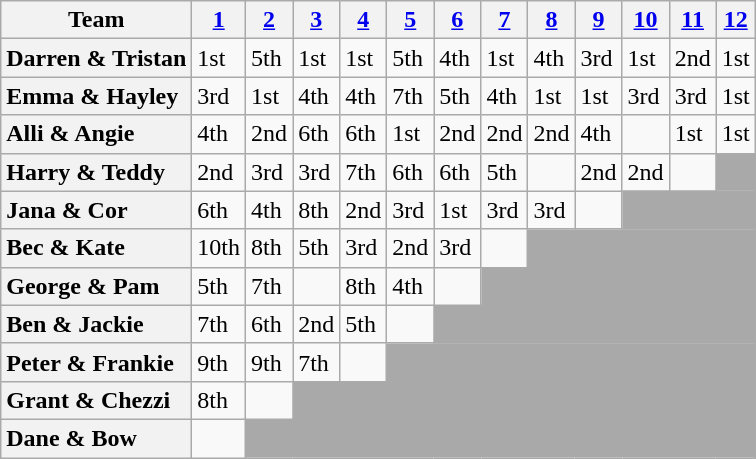<table class="wikitable sortable" style="text-align:left;">
<tr>
<th scope="col" class="unsortable">Team</th>
<th scope="col"><a href='#'>1</a></th>
<th scope="col"><a href='#'>2</a><span></span></th>
<th scope="col"><a href='#'>3</a></th>
<th scope="col"><a href='#'>4</a></th>
<th scope="col"><a href='#'>5</a></th>
<th scope="col"><a href='#'>6</a></th>
<th scope="col"><a href='#'>7</a></th>
<th scope="col"><a href='#'>8</a></th>
<th scope="col"><a href='#'>9</a></th>
<th scope="col"><a href='#'>10</a></th>
<th scope="col"><a href='#'>11</a><span></span></th>
<th scope="col"><a href='#'>12</a></th>
</tr>
<tr>
<th scope="row" style="text-align:left">Darren & Tristan</th>
<td>1st</td>
<td>5th</td>
<td>1st</td>
<td>1st</td>
<td>5th</td>
<td>4th</td>
<td>1st</td>
<td>4th</td>
<td>3rd</td>
<td>1st</td>
<td>2nd</td>
<td>1st</td>
</tr>
<tr>
<th scope="row" style="text-align:left">Emma & Hayley</th>
<td>3rd</td>
<td>1st</td>
<td>4th</td>
<td>4th</td>
<td>7th</td>
<td>5th</td>
<td>4th</td>
<td>1st</td>
<td>1st</td>
<td>3rd</td>
<td>3rd</td>
<td>1st</td>
</tr>
<tr>
<th scope="row" style="text-align:left">Alli & Angie</th>
<td>4th</td>
<td>2nd</td>
<td>6th</td>
<td>6th</td>
<td>1st</td>
<td>2nd</td>
<td>2nd</td>
<td>2nd</td>
<td>4th</td>
<td></td>
<td>1st</td>
<td>1st</td>
</tr>
<tr>
<th scope="row" style="text-align:left">Harry & Teddy</th>
<td>2nd</td>
<td>3rd</td>
<td>3rd</td>
<td>7th</td>
<td>6th</td>
<td>6th</td>
<td>5th</td>
<td></td>
<td>2nd</td>
<td>2nd</td>
<td></td>
<td colspan="6" bgcolor="darkgray"></td>
</tr>
<tr>
<th scope="row" style="text-align:left">Jana & Cor</th>
<td>6th</td>
<td>4th</td>
<td>8th</td>
<td>2nd</td>
<td>3rd</td>
<td>1st</td>
<td>3rd</td>
<td>3rd</td>
<td></td>
<td colspan="6" bgcolor="darkgray"></td>
</tr>
<tr>
<th scope="row" style="text-align:left">Bec & Kate</th>
<td>10th</td>
<td>8th</td>
<td>5th</td>
<td>3rd</td>
<td>2nd</td>
<td>3rd</td>
<td></td>
<td colspan="6" bgcolor="darkgray"></td>
</tr>
<tr>
<th scope="row" style="text-align:left">George & Pam</th>
<td>5th</td>
<td>7th</td>
<td></td>
<td>8th</td>
<td>4th</td>
<td></td>
<td colspan="6" bgcolor="darkgray"></td>
</tr>
<tr>
<th scope="row" style="text-align:left">Ben & Jackie</th>
<td>7th</td>
<td>6th</td>
<td>2nd</td>
<td>5th</td>
<td></td>
<td colspan="7" bgcolor="darkgray"></td>
</tr>
<tr>
<th scope="row" style="text-align:left">Peter & Frankie</th>
<td>9th</td>
<td>9th</td>
<td>7th</td>
<td></td>
<td colspan="8" bgcolor="darkgray"></td>
</tr>
<tr>
<th scope="row" style="text-align:left">Grant & Chezzi</th>
<td>8th</td>
<td></td>
<td colspan="10" bgcolor="darkgray"></td>
</tr>
<tr>
<th scope="row" style="text-align:left">Dane & Bow</th>
<td></td>
<td colspan="11" bgcolor="darkgray"></td>
</tr>
</table>
